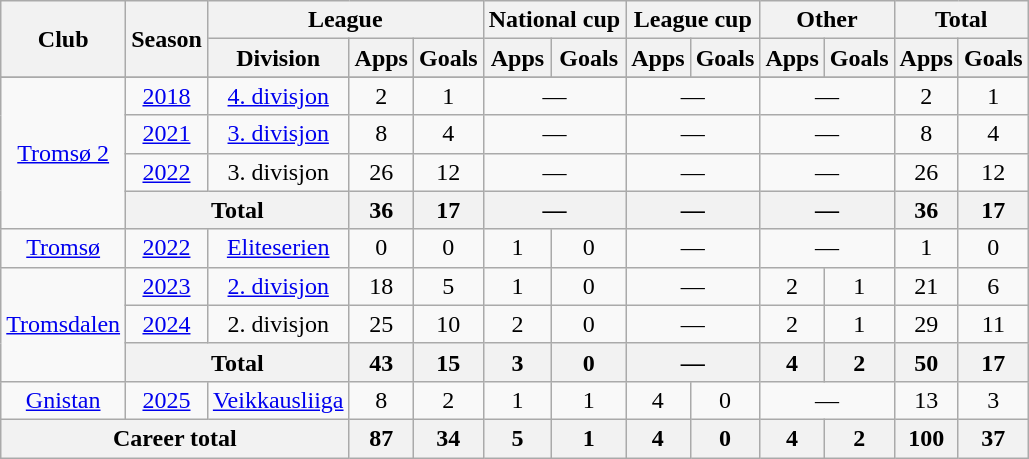<table class="wikitable" style="text-align: center;">
<tr>
<th rowspan=2>Club</th>
<th rowspan=2>Season</th>
<th colspan=3>League</th>
<th colspan=2>National cup</th>
<th colspan=2>League cup</th>
<th colspan=2>Other</th>
<th colspan=2>Total</th>
</tr>
<tr>
<th>Division</th>
<th>Apps</th>
<th>Goals</th>
<th>Apps</th>
<th>Goals</th>
<th>Apps</th>
<th>Goals</th>
<th>Apps</th>
<th>Goals</th>
<th>Apps</th>
<th>Goals</th>
</tr>
<tr>
</tr>
<tr>
<td rowspan=4><a href='#'>Tromsø 2</a></td>
<td><a href='#'>2018</a></td>
<td><a href='#'>4. divisjon</a></td>
<td>2</td>
<td>1</td>
<td colspan=2>—</td>
<td colspan=2>—</td>
<td colspan=2>—</td>
<td>2</td>
<td>1</td>
</tr>
<tr>
<td><a href='#'>2021</a></td>
<td><a href='#'>3. divisjon</a></td>
<td>8</td>
<td>4</td>
<td colspan=2>—</td>
<td colspan=2>—</td>
<td colspan=2>—</td>
<td>8</td>
<td>4</td>
</tr>
<tr>
<td><a href='#'>2022</a></td>
<td>3. divisjon</td>
<td>26</td>
<td>12</td>
<td colspan=2>—</td>
<td colspan=2>—</td>
<td colspan=2>—</td>
<td>26</td>
<td>12</td>
</tr>
<tr>
<th colspan=2>Total</th>
<th>36</th>
<th>17</th>
<th colspan=2>—</th>
<th colspan=2>—</th>
<th colspan=2>—</th>
<th>36</th>
<th>17</th>
</tr>
<tr>
<td><a href='#'>Tromsø</a></td>
<td><a href='#'>2022</a></td>
<td><a href='#'>Eliteserien</a></td>
<td>0</td>
<td>0</td>
<td>1</td>
<td>0</td>
<td colspan=2>—</td>
<td colspan=2>—</td>
<td>1</td>
<td>0</td>
</tr>
<tr>
<td rowspan=3><a href='#'>Tromsdalen</a></td>
<td><a href='#'>2023</a></td>
<td><a href='#'>2. divisjon</a></td>
<td>18</td>
<td>5</td>
<td>1</td>
<td>0</td>
<td colspan=2>—</td>
<td>2</td>
<td>1</td>
<td>21</td>
<td>6</td>
</tr>
<tr>
<td><a href='#'>2024</a></td>
<td>2. divisjon</td>
<td>25</td>
<td>10</td>
<td>2</td>
<td>0</td>
<td colspan=2>—</td>
<td>2</td>
<td>1</td>
<td>29</td>
<td>11</td>
</tr>
<tr>
<th colspan=2>Total</th>
<th>43</th>
<th>15</th>
<th>3</th>
<th>0</th>
<th colspan=2>—</th>
<th>4</th>
<th>2</th>
<th>50</th>
<th>17</th>
</tr>
<tr>
<td><a href='#'>Gnistan</a></td>
<td><a href='#'>2025</a></td>
<td><a href='#'>Veikkausliiga</a></td>
<td>8</td>
<td>2</td>
<td>1</td>
<td>1</td>
<td>4</td>
<td>0</td>
<td colspan=2>—</td>
<td>13</td>
<td>3</td>
</tr>
<tr>
<th colspan=3>Career total</th>
<th>87</th>
<th>34</th>
<th>5</th>
<th>1</th>
<th>4</th>
<th>0</th>
<th>4</th>
<th>2</th>
<th>100</th>
<th>37</th>
</tr>
</table>
